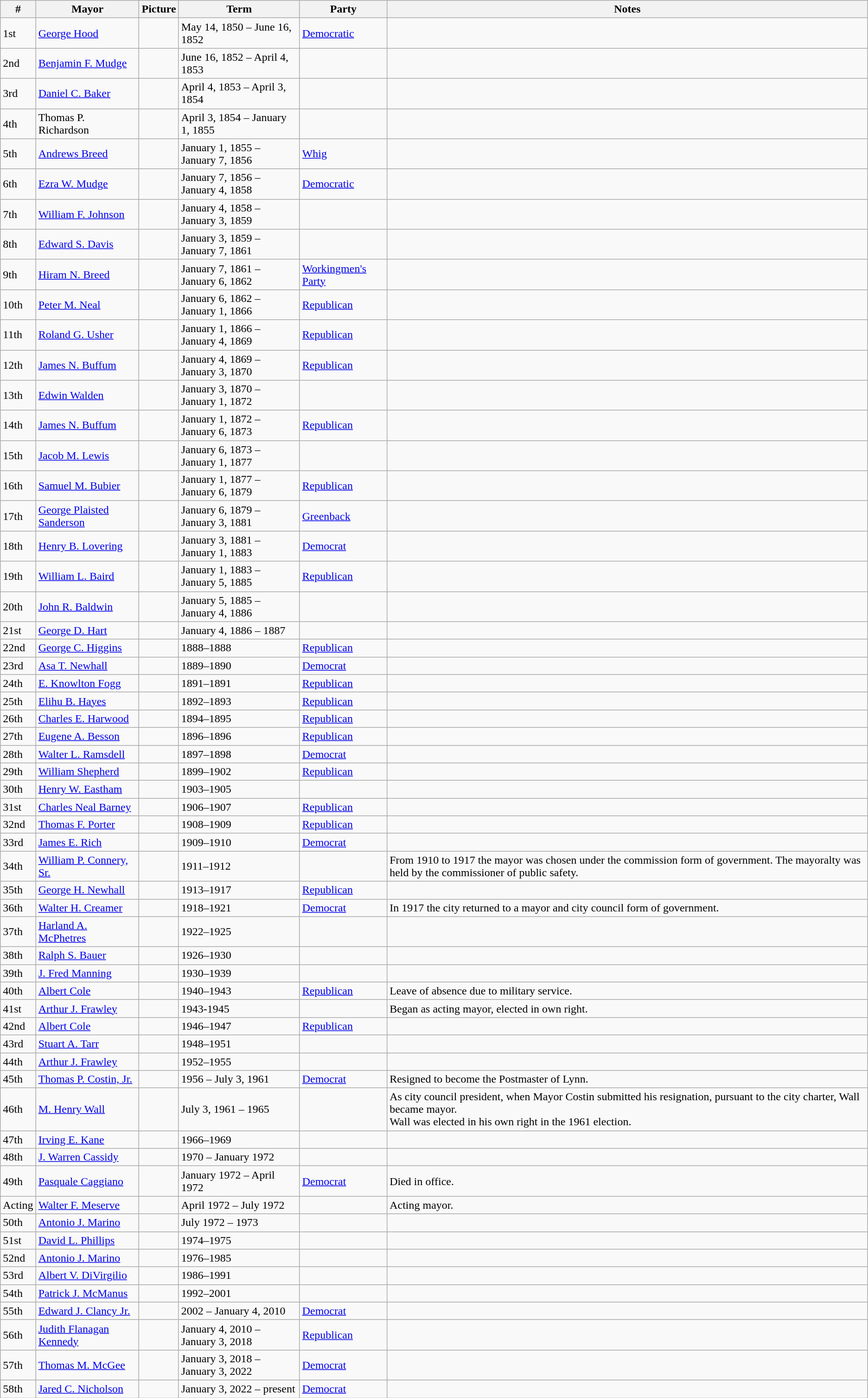<table class="wikitable">
<tr>
<th>#</th>
<th>Mayor</th>
<th>Picture</th>
<th>Term</th>
<th>Party</th>
<th>Notes</th>
</tr>
<tr>
<td>1st</td>
<td><a href='#'>George Hood</a></td>
<td></td>
<td>May 14, 1850 – June 16, 1852</td>
<td><a href='#'>Democratic</a></td>
<td></td>
</tr>
<tr>
<td>2nd</td>
<td><a href='#'>Benjamin F. Mudge</a></td>
<td></td>
<td>June 16, 1852 – April 4, 1853</td>
<td></td>
<td></td>
</tr>
<tr>
<td>3rd</td>
<td><a href='#'>Daniel C. Baker</a></td>
<td></td>
<td>April 4, 1853 – April 3, 1854</td>
<td></td>
<td></td>
</tr>
<tr>
<td>4th</td>
<td>Thomas P. Richardson</td>
<td></td>
<td>April 3, 1854 – January 1, 1855</td>
<td></td>
<td></td>
</tr>
<tr>
<td>5th</td>
<td><a href='#'>Andrews Breed</a></td>
<td></td>
<td>January 1, 1855 – January 7, 1856</td>
<td><a href='#'>Whig</a></td>
<td></td>
</tr>
<tr>
<td>6th</td>
<td><a href='#'>Ezra W. Mudge</a></td>
<td></td>
<td>January 7, 1856 – January 4, 1858</td>
<td><a href='#'>Democratic</a></td>
<td></td>
</tr>
<tr>
<td>7th</td>
<td><a href='#'>William F. Johnson</a></td>
<td></td>
<td>January 4, 1858 – January 3, 1859</td>
<td></td>
<td></td>
</tr>
<tr>
<td>8th</td>
<td><a href='#'>Edward S. Davis</a></td>
<td></td>
<td>January 3, 1859 – January 7, 1861</td>
<td></td>
<td></td>
</tr>
<tr>
<td>9th</td>
<td><a href='#'>Hiram N. Breed</a></td>
<td></td>
<td>January 7, 1861 – January 6, 1862</td>
<td><a href='#'>Workingmen's Party</a></td>
<td></td>
</tr>
<tr>
<td>10th</td>
<td><a href='#'>Peter M. Neal</a></td>
<td></td>
<td>January 6, 1862 – January 1, 1866</td>
<td><a href='#'>Republican</a></td>
<td></td>
</tr>
<tr>
<td>11th</td>
<td><a href='#'>Roland G. Usher</a></td>
<td></td>
<td>January 1, 1866 – January 4, 1869</td>
<td><a href='#'>Republican</a></td>
<td></td>
</tr>
<tr>
<td>12th</td>
<td><a href='#'>James N. Buffum</a></td>
<td></td>
<td>January 4, 1869 – January 3, 1870</td>
<td><a href='#'>Republican</a></td>
<td></td>
</tr>
<tr>
<td>13th</td>
<td><a href='#'>Edwin Walden</a></td>
<td></td>
<td>January 3, 1870 – January 1, 1872</td>
<td></td>
<td></td>
</tr>
<tr>
<td>14th</td>
<td><a href='#'>James N. Buffum</a></td>
<td></td>
<td>January 1, 1872 – January 6, 1873</td>
<td><a href='#'>Republican</a></td>
<td></td>
</tr>
<tr>
<td>15th</td>
<td><a href='#'>Jacob M. Lewis</a></td>
<td></td>
<td>January 6, 1873 – January 1, 1877</td>
<td></td>
<td></td>
</tr>
<tr>
<td>16th</td>
<td><a href='#'>Samuel M. Bubier</a></td>
<td></td>
<td>January 1, 1877 – January 6, 1879</td>
<td><a href='#'>Republican</a></td>
<td></td>
</tr>
<tr>
<td>17th</td>
<td><a href='#'>George Plaisted Sanderson</a></td>
<td></td>
<td>January 6, 1879 – January 3, 1881</td>
<td><a href='#'>Greenback</a></td>
<td></td>
</tr>
<tr>
<td>18th</td>
<td><a href='#'>Henry B. Lovering</a></td>
<td></td>
<td>January 3, 1881 – January 1, 1883</td>
<td><a href='#'>Democrat</a></td>
<td></td>
</tr>
<tr>
<td>19th</td>
<td><a href='#'>William L. Baird</a></td>
<td></td>
<td>January 1, 1883 – January 5, 1885</td>
<td><a href='#'>Republican</a></td>
<td></td>
</tr>
<tr>
<td>20th</td>
<td><a href='#'>John R. Baldwin</a></td>
<td></td>
<td>January 5, 1885 – January 4, 1886</td>
<td></td>
<td></td>
</tr>
<tr>
<td>21st</td>
<td><a href='#'>George D. Hart</a></td>
<td></td>
<td>January 4, 1886 – 1887</td>
<td></td>
<td></td>
</tr>
<tr>
<td>22nd</td>
<td><a href='#'>George C. Higgins</a></td>
<td></td>
<td>1888–1888</td>
<td><a href='#'>Republican</a></td>
<td></td>
</tr>
<tr>
<td>23rd</td>
<td><a href='#'>Asa T. Newhall</a></td>
<td></td>
<td>1889–1890</td>
<td><a href='#'>Democrat</a></td>
<td></td>
</tr>
<tr>
<td>24th</td>
<td><a href='#'>E. Knowlton Fogg</a></td>
<td></td>
<td>1891–1891</td>
<td><a href='#'>Republican</a></td>
<td></td>
</tr>
<tr>
<td>25th</td>
<td><a href='#'>Elihu B. Hayes</a></td>
<td></td>
<td>1892–1893</td>
<td><a href='#'>Republican</a></td>
<td></td>
</tr>
<tr>
<td>26th</td>
<td><a href='#'>Charles E. Harwood</a></td>
<td></td>
<td>1894–1895</td>
<td><a href='#'>Republican</a></td>
<td></td>
</tr>
<tr>
<td>27th</td>
<td><a href='#'>Eugene A. Besson</a></td>
<td></td>
<td>1896–1896</td>
<td><a href='#'>Republican</a></td>
<td></td>
</tr>
<tr>
<td>28th</td>
<td><a href='#'>Walter L. Ramsdell</a></td>
<td></td>
<td>1897–1898</td>
<td><a href='#'>Democrat</a></td>
<td></td>
</tr>
<tr>
<td>29th</td>
<td><a href='#'>William Shepherd</a></td>
<td></td>
<td>1899–1902</td>
<td><a href='#'>Republican</a></td>
<td></td>
</tr>
<tr>
<td>30th</td>
<td><a href='#'>Henry W. Eastham</a></td>
<td></td>
<td>1903–1905</td>
<td></td>
<td></td>
</tr>
<tr>
<td>31st</td>
<td><a href='#'>Charles Neal Barney</a></td>
<td></td>
<td>1906–1907</td>
<td><a href='#'>Republican</a></td>
<td></td>
</tr>
<tr>
<td>32nd</td>
<td><a href='#'>Thomas F. Porter</a></td>
<td></td>
<td>1908–1909</td>
<td><a href='#'>Republican</a></td>
<td></td>
</tr>
<tr>
<td>33rd</td>
<td><a href='#'>James E. Rich</a></td>
<td></td>
<td>1909–1910</td>
<td><a href='#'>Democrat</a></td>
<td></td>
</tr>
<tr>
<td>34th</td>
<td><a href='#'>William P. Connery, Sr.</a></td>
<td></td>
<td>1911–1912</td>
<td></td>
<td>From 1910 to 1917 the mayor was chosen under the commission form of government. The mayoralty was held by the commissioner of public safety.</td>
</tr>
<tr>
<td>35th</td>
<td><a href='#'>George H. Newhall</a></td>
<td></td>
<td>1913–1917</td>
<td><a href='#'>Republican</a></td>
<td></td>
</tr>
<tr>
<td>36th</td>
<td><a href='#'>Walter H. Creamer</a></td>
<td></td>
<td>1918–1921</td>
<td><a href='#'>Democrat</a></td>
<td>In 1917 the city returned to a mayor and city council form of government.</td>
</tr>
<tr>
<td>37th</td>
<td><a href='#'>Harland A. McPhetres</a></td>
<td></td>
<td>1922–1925</td>
<td></td>
<td></td>
</tr>
<tr>
<td>38th</td>
<td><a href='#'>Ralph S. Bauer</a></td>
<td></td>
<td>1926–1930</td>
<td></td>
<td></td>
</tr>
<tr>
<td>39th</td>
<td><a href='#'>J. Fred Manning</a></td>
<td></td>
<td>1930–1939</td>
<td></td>
<td></td>
</tr>
<tr>
<td>40th</td>
<td><a href='#'>Albert Cole</a></td>
<td></td>
<td>1940–1943</td>
<td><a href='#'>Republican</a></td>
<td>Leave of absence due to military service.</td>
</tr>
<tr>
<td>41st</td>
<td><a href='#'>Arthur J. Frawley</a></td>
<td></td>
<td>1943-1945</td>
<td></td>
<td>Began as acting mayor, elected in own right.</td>
</tr>
<tr>
<td>42nd</td>
<td><a href='#'>Albert Cole</a></td>
<td></td>
<td>1946–1947</td>
<td><a href='#'>Republican</a></td>
<td></td>
</tr>
<tr>
<td>43rd</td>
<td><a href='#'>Stuart A. Tarr</a></td>
<td></td>
<td>1948–1951</td>
<td></td>
<td></td>
</tr>
<tr>
<td>44th</td>
<td><a href='#'>Arthur J. Frawley</a></td>
<td></td>
<td>1952–1955</td>
<td></td>
<td></td>
</tr>
<tr>
<td>45th</td>
<td><a href='#'>Thomas P. Costin, Jr.</a></td>
<td></td>
<td>1956 – July 3, 1961</td>
<td><a href='#'>Democrat</a></td>
<td>Resigned to become the Postmaster of Lynn.</td>
</tr>
<tr>
<td>46th</td>
<td><a href='#'>M. Henry Wall</a></td>
<td></td>
<td>July 3, 1961 – 1965</td>
<td></td>
<td>As city council president, when Mayor Costin submitted his resignation, pursuant to the city charter, Wall became mayor.<br>Wall was elected in his own right in the 1961 election.</td>
</tr>
<tr>
<td>47th</td>
<td><a href='#'>Irving E. Kane</a></td>
<td></td>
<td>1966–1969</td>
<td></td>
<td></td>
</tr>
<tr>
<td>48th</td>
<td><a href='#'>J. Warren Cassidy</a></td>
<td></td>
<td>1970 – January 1972</td>
<td></td>
<td></td>
</tr>
<tr>
<td>49th</td>
<td><a href='#'>Pasquale Caggiano</a></td>
<td></td>
<td>January 1972 – April 1972</td>
<td><a href='#'>Democrat</a></td>
<td>Died in office.</td>
</tr>
<tr>
<td>Acting</td>
<td><a href='#'>Walter F. Meserve</a></td>
<td></td>
<td>April 1972 – July 1972</td>
<td></td>
<td>Acting mayor.</td>
</tr>
<tr>
<td>50th</td>
<td><a href='#'>Antonio J. Marino</a></td>
<td></td>
<td>July 1972 – 1973</td>
<td></td>
<td></td>
</tr>
<tr>
<td>51st</td>
<td><a href='#'>David L. Phillips</a></td>
<td></td>
<td>1974–1975</td>
<td></td>
<td></td>
</tr>
<tr>
<td>52nd</td>
<td><a href='#'>Antonio J. Marino</a></td>
<td></td>
<td>1976–1985</td>
<td></td>
<td></td>
</tr>
<tr>
<td>53rd</td>
<td><a href='#'>Albert V. DiVirgilio</a></td>
<td></td>
<td>1986–1991</td>
<td></td>
<td></td>
</tr>
<tr>
<td>54th</td>
<td><a href='#'>Patrick J. McManus</a></td>
<td></td>
<td>1992–2001</td>
<td></td>
<td></td>
</tr>
<tr>
<td>55th</td>
<td><a href='#'>Edward J. Clancy Jr.</a></td>
<td></td>
<td>2002 – January 4, 2010</td>
<td><a href='#'>Democrat</a></td>
<td></td>
</tr>
<tr>
<td>56th</td>
<td><a href='#'>Judith Flanagan Kennedy</a></td>
<td></td>
<td>January 4, 2010 – January 3, 2018</td>
<td><a href='#'>Republican</a></td>
<td></td>
</tr>
<tr>
<td>57th</td>
<td><a href='#'>Thomas M. McGee</a></td>
<td></td>
<td>January 3, 2018 – January 3, 2022</td>
<td><a href='#'>Democrat</a></td>
<td></td>
</tr>
<tr>
<td>58th</td>
<td><a href='#'>Jared C. Nicholson</a></td>
<td></td>
<td>January 3, 2022 – present</td>
<td><a href='#'>Democrat</a></td>
<td></td>
</tr>
</table>
